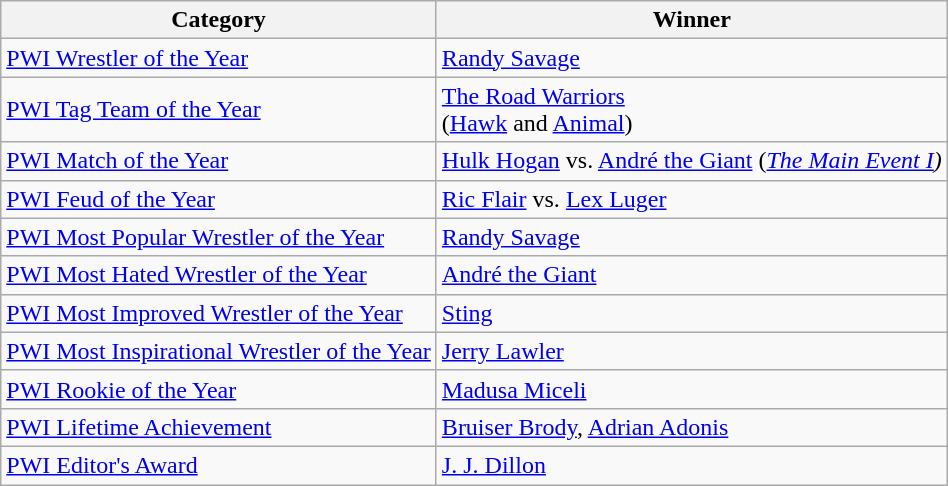<table class="wikitable">
<tr>
<th>Category</th>
<th>Winner</th>
</tr>
<tr>
<td><a href='#'>PWI Wrestler of the Year</a></td>
<td><a href='#'>Randy Savage</a></td>
</tr>
<tr>
<td><a href='#'>PWI Tag Team of the Year</a></td>
<td><a href='#'>The Road Warriors</a><br>(<a href='#'>Hawk</a> and <a href='#'>Animal</a>)</td>
</tr>
<tr>
<td><a href='#'>PWI Match of the Year</a></td>
<td><a href='#'>Hulk Hogan</a> vs. <a href='#'>André the Giant</a> (<em><a href='#'>The Main Event I</a>)</em></td>
</tr>
<tr>
<td><a href='#'>PWI Feud of the Year</a></td>
<td><a href='#'>Ric Flair</a> vs. <a href='#'>Lex Luger</a></td>
</tr>
<tr>
<td><a href='#'>PWI Most Popular Wrestler of the Year</a></td>
<td><a href='#'>Randy Savage</a></td>
</tr>
<tr>
<td><a href='#'>PWI Most Hated Wrestler of the Year</a></td>
<td><a href='#'>André the Giant</a></td>
</tr>
<tr>
<td><a href='#'>PWI Most Improved Wrestler of the Year</a></td>
<td><a href='#'>Sting</a></td>
</tr>
<tr>
<td><a href='#'>PWI Most Inspirational Wrestler of the Year</a></td>
<td><a href='#'>Jerry Lawler</a></td>
</tr>
<tr>
<td><a href='#'>PWI Rookie of the Year</a></td>
<td><a href='#'>Madusa Miceli</a></td>
</tr>
<tr>
<td><a href='#'>PWI Lifetime Achievement</a></td>
<td><a href='#'>Bruiser Brody</a>, <a href='#'>Adrian Adonis</a></td>
</tr>
<tr>
<td><a href='#'>PWI Editor's Award</a></td>
<td><a href='#'>J. J. Dillon</a></td>
</tr>
</table>
